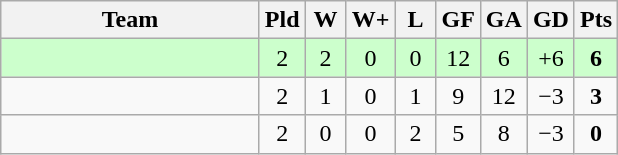<table class="wikitable" style="text-align:center;">
<tr>
<th width=165>Team</th>
<th width=20>Pld</th>
<th width=20>W</th>
<th width=20>W+</th>
<th width=20>L</th>
<th width=20>GF</th>
<th width=20>GA</th>
<th width=20>GD</th>
<th width=20>Pts</th>
</tr>
<tr align=center style="background:#ccffcc;">
<td style="text-align:left;"></td>
<td>2</td>
<td>2</td>
<td>0</td>
<td>0</td>
<td>12</td>
<td>6</td>
<td>+6</td>
<td><strong>6</strong></td>
</tr>
<tr align=center>
<td style="text-align:left;"></td>
<td>2</td>
<td>1</td>
<td>0</td>
<td>1</td>
<td>9</td>
<td>12</td>
<td>−3</td>
<td><strong>3</strong></td>
</tr>
<tr align=center>
<td style="text-align:left;"></td>
<td>2</td>
<td>0</td>
<td>0</td>
<td>2</td>
<td>5</td>
<td>8</td>
<td>−3</td>
<td><strong>0</strong></td>
</tr>
</table>
